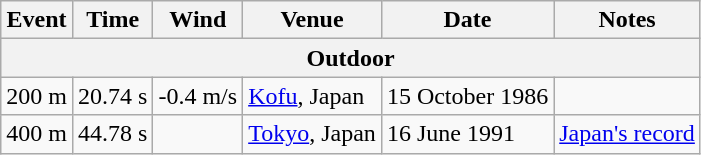<table class="wikitable">
<tr>
<th>Event</th>
<th>Time</th>
<th>Wind</th>
<th>Venue</th>
<th>Date</th>
<th>Notes</th>
</tr>
<tr>
<th colspan="6">Outdoor</th>
</tr>
<tr>
<td>200 m</td>
<td>20.74 s</td>
<td>-0.4 m/s</td>
<td><a href='#'>Kofu</a>, Japan</td>
<td>15 October 1986</td>
<td></td>
</tr>
<tr>
<td>400 m</td>
<td>44.78 s</td>
<td></td>
<td><a href='#'>Tokyo</a>, Japan</td>
<td>16 June 1991</td>
<td><a href='#'>Japan's record</a></td>
</tr>
</table>
